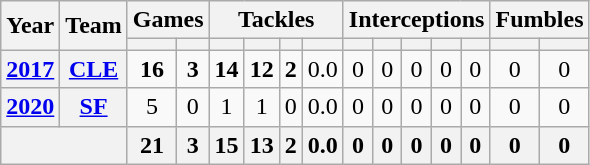<table class="wikitable" style="text-align: center;">
<tr>
<th rowspan="2">Year</th>
<th rowspan="2">Team</th>
<th colspan="2">Games</th>
<th colspan="4">Tackles</th>
<th colspan="5">Interceptions</th>
<th colspan="2">Fumbles</th>
</tr>
<tr>
<th></th>
<th></th>
<th></th>
<th></th>
<th></th>
<th></th>
<th></th>
<th></th>
<th></th>
<th></th>
<th></th>
<th></th>
<th></th>
</tr>
<tr>
<th><a href='#'>2017</a></th>
<th><a href='#'>CLE</a></th>
<td><strong>16</strong></td>
<td><strong>3</strong></td>
<td><strong>14</strong></td>
<td><strong>12</strong></td>
<td><strong>2</strong></td>
<td>0.0</td>
<td>0</td>
<td>0</td>
<td>0</td>
<td>0</td>
<td>0</td>
<td>0</td>
<td>0</td>
</tr>
<tr>
<th><a href='#'>2020</a></th>
<th><a href='#'>SF</a></th>
<td>5</td>
<td>0</td>
<td>1</td>
<td>1</td>
<td>0</td>
<td>0.0</td>
<td>0</td>
<td>0</td>
<td>0</td>
<td>0</td>
<td>0</td>
<td>0</td>
<td>0</td>
</tr>
<tr>
<th colspan="2"></th>
<th>21</th>
<th>3</th>
<th>15</th>
<th>13</th>
<th>2</th>
<th>0.0</th>
<th>0</th>
<th>0</th>
<th>0</th>
<th>0</th>
<th>0</th>
<th>0</th>
<th>0</th>
</tr>
</table>
